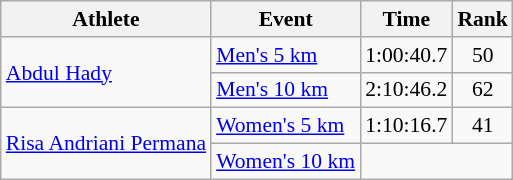<table class="wikitable" style="font-size:90%;">
<tr>
<th>Athlete</th>
<th>Event</th>
<th>Time</th>
<th>Rank</th>
</tr>
<tr align=center>
<td align=left rowspan=2><a href='#'>Abdul Hady</a></td>
<td align=left><a href='#'>Men's 5 km</a></td>
<td>1:00:40.7</td>
<td>50</td>
</tr>
<tr align=center>
<td align=left><a href='#'>Men's 10 km</a></td>
<td>2:10:46.2</td>
<td>62</td>
</tr>
<tr align=center>
<td align=left rowspan=2><a href='#'>Risa Andriani Permana</a></td>
<td align=left><a href='#'>Women's 5 km</a></td>
<td>1:10:16.7</td>
<td>41</td>
</tr>
<tr align=center>
<td align=left><a href='#'>Women's 10 km</a></td>
<td colspan=2></td>
</tr>
</table>
